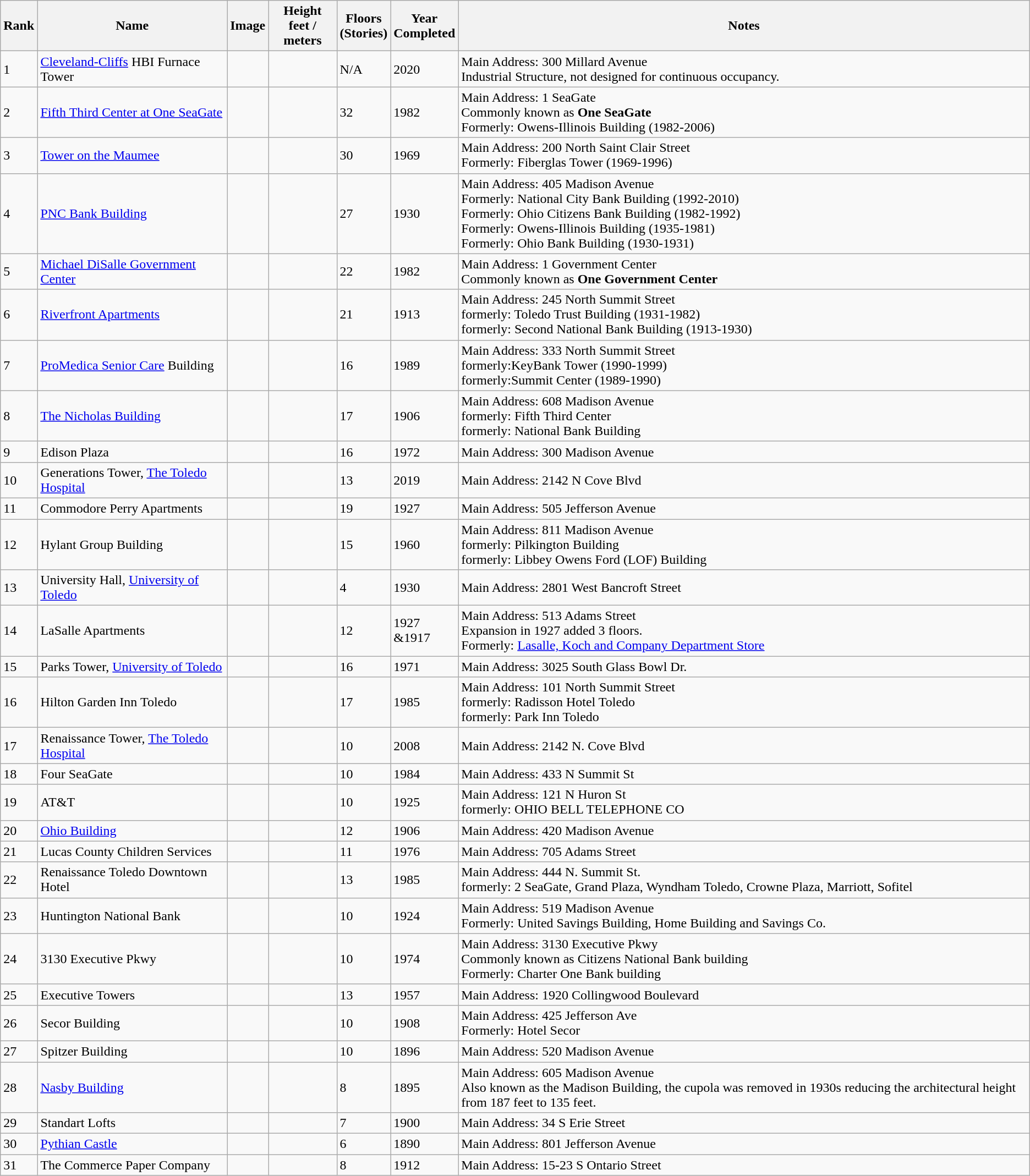<table class="wikitable sortable">
<tr>
<th>Rank</th>
<th>Name</th>
<th>Image</th>
<th>Height<br>feet / meters</th>
<th>Floors<br>(Stories)</th>
<th>Year<br>Completed</th>
<th>Notes</th>
</tr>
<tr>
<td>1</td>
<td><a href='#'>Cleveland-Cliffs</a> HBI Furnace Tower</td>
<td></td>
<td></td>
<td>N/A</td>
<td>2020</td>
<td>Main Address: 300 Millard Avenue<br>Industrial Structure, not designed for continuous occupancy.</td>
</tr>
<tr>
<td>2</td>
<td><a href='#'>Fifth Third Center at One SeaGate</a></td>
<td></td>
<td></td>
<td>32</td>
<td>1982</td>
<td>Main Address: 1 SeaGate<br>Commonly known as <strong>One SeaGate</strong><br>Formerly: Owens-Illinois Building (1982-2006)</td>
</tr>
<tr>
<td>3</td>
<td><a href='#'>Tower on the Maumee</a></td>
<td></td>
<td></td>
<td>30</td>
<td>1969</td>
<td>Main Address: 200 North Saint Clair Street<br>Formerly: Fiberglas Tower (1969-1996)</td>
</tr>
<tr>
<td>4</td>
<td><a href='#'>PNC Bank Building</a></td>
<td></td>
<td></td>
<td>27</td>
<td>1930</td>
<td>Main Address: 405 Madison Avenue<br>Formerly: National City Bank Building (1992-2010)<br>Formerly: Ohio Citizens Bank Building (1982-1992)<br>Formerly: Owens-Illinois Building (1935-1981)<br>Formerly: Ohio Bank Building (1930-1931)</td>
</tr>
<tr>
<td>5</td>
<td><a href='#'>Michael DiSalle Government Center</a></td>
<td></td>
<td></td>
<td>22</td>
<td>1982</td>
<td>Main Address: 1 Government Center<br>Commonly known as <strong>One Government Center</strong></td>
</tr>
<tr>
<td>6</td>
<td><a href='#'>Riverfront Apartments</a></td>
<td></td>
<td></td>
<td>21</td>
<td>1913</td>
<td>Main Address: 245 North Summit Street<br>formerly: Toledo Trust Building (1931-1982)<br>formerly: Second National Bank Building (1913-1930)</td>
</tr>
<tr>
<td>7</td>
<td><a href='#'>ProMedica Senior Care</a> Building</td>
<td></td>
<td></td>
<td>16</td>
<td>1989</td>
<td>Main Address: 333 North Summit Street<br>formerly:KeyBank Tower (1990-1999)<br>formerly:Summit Center (1989-1990)</td>
</tr>
<tr>
<td>8</td>
<td><a href='#'>The Nicholas Building</a></td>
<td></td>
<td></td>
<td>17</td>
<td>1906</td>
<td>Main Address: 608 Madison Avenue<br>formerly: Fifth Third Center<br>formerly: National Bank Building</td>
</tr>
<tr>
<td>9</td>
<td>Edison Plaza</td>
<td></td>
<td></td>
<td>16</td>
<td>1972</td>
<td>Main Address: 300 Madison Avenue</td>
</tr>
<tr>
<td>10</td>
<td>Generations Tower, <a href='#'>The Toledo Hospital</a></td>
<td></td>
<td></td>
<td>13</td>
<td>2019</td>
<td>Main Address: 2142 N Cove Blvd</td>
</tr>
<tr>
<td>11</td>
<td>Commodore Perry Apartments</td>
<td></td>
<td></td>
<td>19</td>
<td>1927</td>
<td>Main Address: 505 Jefferson Avenue</td>
</tr>
<tr>
<td>12</td>
<td>Hylant Group Building</td>
<td></td>
<td></td>
<td>15</td>
<td>1960</td>
<td>Main Address: 811 Madison Avenue<br>formerly: Pilkington Building<br>formerly: Libbey Owens Ford (LOF) Building</td>
</tr>
<tr>
<td>13</td>
<td>University Hall, <a href='#'>University of Toledo</a></td>
<td></td>
<td></td>
<td>4</td>
<td>1930</td>
<td>Main Address: 2801 West Bancroft Street</td>
</tr>
<tr>
<td>14</td>
<td>LaSalle Apartments</td>
<td></td>
<td></td>
<td>12</td>
<td>1927<br>&1917</td>
<td>Main Address: 513 Adams Street<br>Expansion in 1927 added 3 floors.<br>Formerly: <a href='#'>Lasalle, Koch and Company Department Store</a></td>
</tr>
<tr>
<td>15</td>
<td>Parks Tower, <a href='#'>University of Toledo</a></td>
<td></td>
<td></td>
<td>16</td>
<td>1971</td>
<td>Main Address: 3025 South Glass Bowl Dr.</td>
</tr>
<tr>
<td>16</td>
<td>Hilton Garden Inn Toledo</td>
<td></td>
<td></td>
<td>17</td>
<td>1985</td>
<td>Main Address: 101 North Summit Street<br>formerly: Radisson Hotel Toledo<br>formerly: Park Inn Toledo</td>
</tr>
<tr>
<td>17</td>
<td>Renaissance Tower, <a href='#'>The Toledo Hospital</a></td>
<td></td>
<td></td>
<td>10</td>
<td>2008</td>
<td>Main Address: 2142 N. Cove Blvd</td>
</tr>
<tr>
<td>18</td>
<td>Four SeaGate</td>
<td></td>
<td></td>
<td>10</td>
<td>1984</td>
<td>Main Address: 433 N Summit St</td>
</tr>
<tr>
<td>19</td>
<td>AT&T</td>
<td></td>
<td></td>
<td>10</td>
<td>1925</td>
<td>Main Address: 121 N Huron St<br>formerly: OHIO BELL TELEPHONE CO</td>
</tr>
<tr>
<td>20</td>
<td><a href='#'>Ohio Building</a></td>
<td></td>
<td></td>
<td>12</td>
<td>1906</td>
<td>Main Address: 420 Madison Avenue</td>
</tr>
<tr>
<td>21</td>
<td>Lucas County Children Services</td>
<td></td>
<td></td>
<td>11</td>
<td>1976</td>
<td>Main Address: 705 Adams Street</td>
</tr>
<tr>
<td>22</td>
<td>Renaissance Toledo Downtown Hotel</td>
<td></td>
<td></td>
<td>13</td>
<td>1985</td>
<td>Main Address: 444 N. Summit St.<br>formerly: 2 SeaGate, Grand Plaza, Wyndham Toledo, Crowne Plaza, Marriott, Sofitel</td>
</tr>
<tr>
<td>23</td>
<td>Huntington National Bank</td>
<td></td>
<td></td>
<td>10</td>
<td>1924</td>
<td>Main Address: 519 Madison Avenue<br>Formerly: United Savings Building, Home Building and Savings Co.</td>
</tr>
<tr>
<td>24</td>
<td>3130 Executive Pkwy</td>
<td></td>
<td></td>
<td>10</td>
<td>1974</td>
<td>Main Address: 3130 Executive Pkwy<br>Commonly known as Citizens National Bank building<br>Formerly: Charter One Bank building</td>
</tr>
<tr>
<td>25</td>
<td>Executive Towers</td>
<td></td>
<td></td>
<td>13</td>
<td>1957</td>
<td>Main Address: 1920 Collingwood Boulevard</td>
</tr>
<tr>
<td>26</td>
<td>Secor Building</td>
<td></td>
<td></td>
<td>10</td>
<td>1908</td>
<td>Main Address: 425 Jefferson Ave<br>Formerly: Hotel Secor</td>
</tr>
<tr>
<td>27</td>
<td>Spitzer Building</td>
<td></td>
<td></td>
<td>10</td>
<td>1896</td>
<td>Main Address: 520 Madison Avenue</td>
</tr>
<tr>
<td>28</td>
<td><a href='#'>Nasby Building</a></td>
<td></td>
<td></td>
<td>8</td>
<td>1895</td>
<td>Main Address: 605 Madison Avenue<br>Also known as the Madison Building, the cupola was removed in 1930s reducing the architectural height from 187 feet to 135 feet.</td>
</tr>
<tr>
<td>29</td>
<td>Standart Lofts</td>
<td></td>
<td></td>
<td>7</td>
<td>1900</td>
<td>Main Address: 34 S Erie Street</td>
</tr>
<tr>
<td>30</td>
<td><a href='#'>Pythian Castle</a></td>
<td></td>
<td></td>
<td>6</td>
<td>1890</td>
<td>Main Address: 801 Jefferson Avenue</td>
</tr>
<tr>
<td>31</td>
<td>The Commerce Paper Company</td>
<td></td>
<td></td>
<td>8</td>
<td>1912</td>
<td>Main Address: 15-23 S Ontario Street</td>
</tr>
</table>
